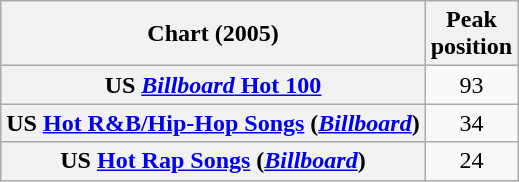<table class="wikitable sortable plainrowheaders" style="text-align:center">
<tr>
<th>Chart (2005)</th>
<th>Peak<br>position</th>
</tr>
<tr>
<th scope="row">US <a href='#'><em>Billboard</em> Hot 100</a></th>
<td>93</td>
</tr>
<tr>
<th scope="row">US <a href='#'>Hot R&B/Hip-Hop Songs</a> (<em><a href='#'>Billboard</a></em>)</th>
<td>34</td>
</tr>
<tr>
<th scope="row">US <a href='#'>Hot Rap Songs</a> (<em><a href='#'>Billboard</a></em>)</th>
<td>24</td>
</tr>
</table>
